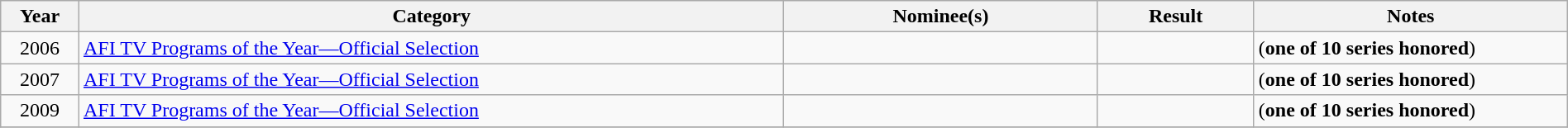<table class="wikitable" width="100%" cellpadding="5">
<tr>
<th width="5%">Year</th>
<th width="45%">Category</th>
<th width="20%">Nominee(s)</th>
<th width="10%">Result</th>
<th width="20%">Notes</th>
</tr>
<tr>
<td style="text-align:center;">2006</td>
<td><a href='#'>AFI TV Programs of the Year—Official Selection</a></td>
<td></td>
<td></td>
<td>(<strong>one of 10 series honored</strong>)</td>
</tr>
<tr>
<td style="text-align:center;">2007</td>
<td><a href='#'>AFI TV Programs of the Year—Official Selection</a></td>
<td></td>
<td></td>
<td>(<strong>one of 10 series honored</strong>)</td>
</tr>
<tr>
<td style="text-align:center;">2009</td>
<td><a href='#'>AFI TV Programs of the Year—Official Selection</a></td>
<td></td>
<td></td>
<td>(<strong>one of 10 series honored</strong>)</td>
</tr>
<tr>
</tr>
</table>
